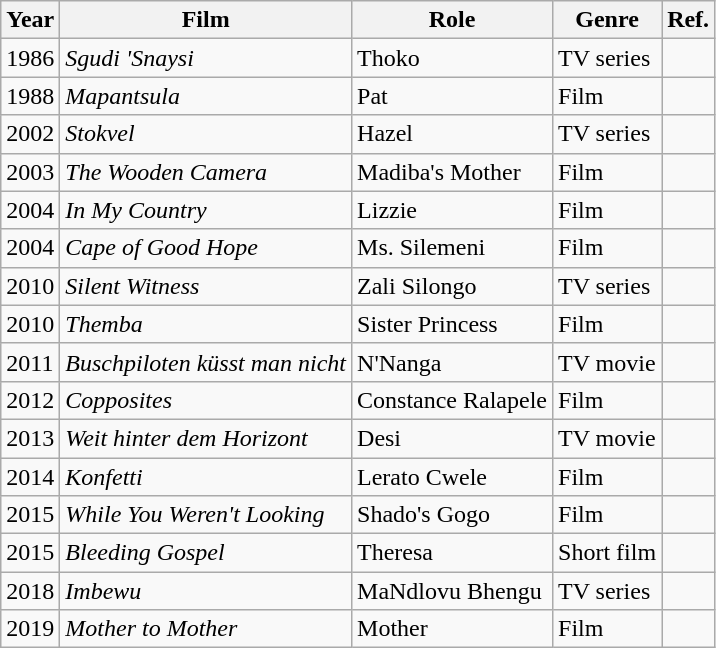<table class="wikitable">
<tr>
<th>Year</th>
<th>Film</th>
<th>Role</th>
<th>Genre</th>
<th>Ref.</th>
</tr>
<tr>
<td>1986</td>
<td><em>Sgudi 'Snaysi</em></td>
<td>Thoko</td>
<td>TV series</td>
<td></td>
</tr>
<tr>
<td>1988</td>
<td><em>Mapantsula</em></td>
<td>Pat</td>
<td>Film</td>
<td></td>
</tr>
<tr>
<td>2002</td>
<td><em>Stokvel</em></td>
<td>Hazel</td>
<td>TV series</td>
<td></td>
</tr>
<tr>
<td>2003</td>
<td><em>The Wooden Camera</em></td>
<td>Madiba's Mother</td>
<td>Film</td>
<td></td>
</tr>
<tr>
<td>2004</td>
<td><em>In My Country</em></td>
<td>Lizzie</td>
<td>Film</td>
<td></td>
</tr>
<tr>
<td>2004</td>
<td><em>Cape of Good Hope</em></td>
<td>Ms. Silemeni</td>
<td>Film</td>
<td></td>
</tr>
<tr>
<td>2010</td>
<td><em>Silent Witness</em></td>
<td>Zali Silongo</td>
<td>TV series</td>
<td></td>
</tr>
<tr>
<td>2010</td>
<td><em>Themba</em></td>
<td>Sister Princess</td>
<td>Film</td>
<td></td>
</tr>
<tr>
<td>2011</td>
<td><em>Buschpiloten küsst man nicht</em></td>
<td>N'Nanga</td>
<td>TV movie</td>
<td></td>
</tr>
<tr>
<td>2012</td>
<td><em>Copposites</em></td>
<td>Constance Ralapele</td>
<td>Film</td>
<td></td>
</tr>
<tr>
<td>2013</td>
<td><em>Weit hinter dem Horizont</em></td>
<td>Desi</td>
<td>TV movie</td>
<td></td>
</tr>
<tr>
<td>2014</td>
<td><em>Konfetti</em></td>
<td>Lerato Cwele</td>
<td>Film</td>
<td></td>
</tr>
<tr>
<td>2015</td>
<td><em>While You Weren't Looking</em></td>
<td>Shado's Gogo</td>
<td>Film</td>
<td></td>
</tr>
<tr>
<td>2015</td>
<td><em>Bleeding Gospel</em></td>
<td>Theresa</td>
<td>Short film</td>
<td></td>
</tr>
<tr>
<td>2018</td>
<td><em>Imbewu</em></td>
<td>MaNdlovu Bhengu</td>
<td>TV series</td>
<td></td>
</tr>
<tr>
<td>2019</td>
<td><em>Mother to Mother</em></td>
<td>Mother</td>
<td>Film</td>
<td></td>
</tr>
</table>
